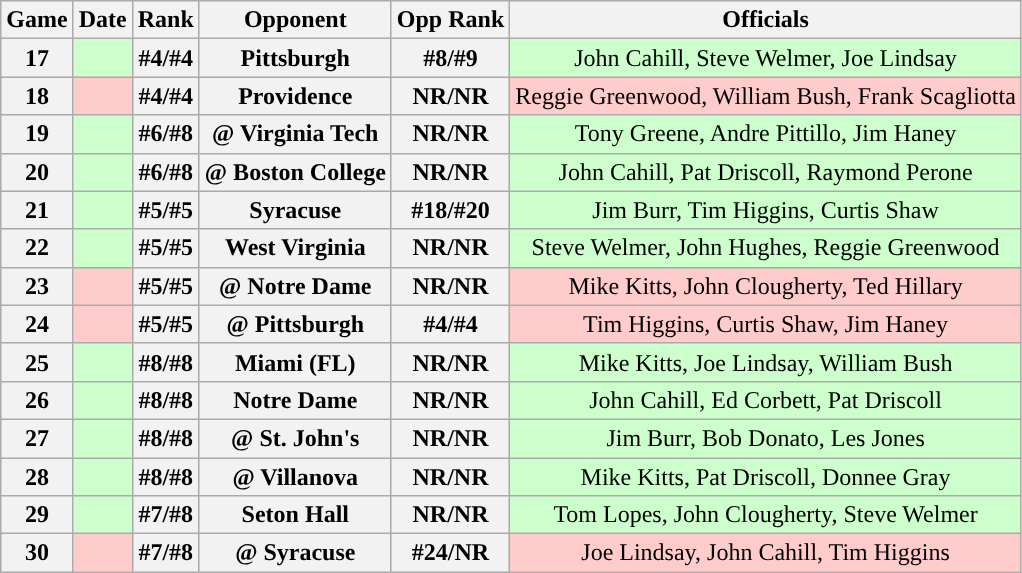<table class="wikitable">
<tr>
<th>Game</th>
<th>Date</th>
<th>Rank</th>
<th>Opponent</th>
<th>Opp Rank</th>
<th>Officials</th>
</tr>
<tr align="center" bgcolor="#ccffcc">
<th>17</th>
<td></td>
<th>#4/#4</th>
<th>Pittsburgh</th>
<th>#8/#9</th>
<td>John Cahill, Steve Welmer, Joe Lindsay</td>
</tr>
<tr align="center" bgcolor="#ffcccc">
<th>18</th>
<td></td>
<th>#4/#4</th>
<th>Providence</th>
<th>NR/NR</th>
<td>Reggie Greenwood, William Bush, Frank Scagliotta</td>
</tr>
<tr align="center" bgcolor="#ccffcc">
<th>19</th>
<td></td>
<th>#6/#8</th>
<th>@ Virginia Tech</th>
<th>NR/NR</th>
<td>Tony Greene, Andre Pittillo, Jim Haney</td>
</tr>
<tr align="center" bgcolor="#ccffcc">
<th>20</th>
<td></td>
<th>#6/#8</th>
<th>@ Boston College</th>
<th>NR/NR</th>
<td>John Cahill, Pat Driscoll, Raymond Perone</td>
</tr>
<tr align="center" bgcolor="#ccffcc">
<th>21</th>
<td></td>
<th>#5/#5</th>
<th>Syracuse</th>
<th>#18/#20</th>
<td>Jim Burr, Tim Higgins, Curtis Shaw</td>
</tr>
<tr align="center" bgcolor="#ccffcc">
<th>22</th>
<td></td>
<th>#5/#5</th>
<th>West Virginia</th>
<th>NR/NR</th>
<td>Steve Welmer, John Hughes, Reggie Greenwood</td>
</tr>
<tr align="center" bgcolor="#ffcccc">
<th>23</th>
<td></td>
<th>#5/#5</th>
<th>@ Notre Dame</th>
<th>NR/NR</th>
<td>Mike Kitts, John Clougherty, Ted Hillary</td>
</tr>
<tr align="center" bgcolor="#ffcccc">
<th>24</th>
<td></td>
<th>#5/#5</th>
<th>@ Pittsburgh</th>
<th>#4/#4</th>
<td>Tim Higgins, Curtis Shaw, Jim Haney</td>
</tr>
<tr align="center" bgcolor="#ccffcc">
<th>25</th>
<td></td>
<th>#8/#8</th>
<th>Miami (FL)</th>
<th>NR/NR</th>
<td>Mike Kitts, Joe Lindsay, William Bush</td>
</tr>
<tr align="center" bgcolor="#ccffcc">
<th>26</th>
<td></td>
<th>#8/#8</th>
<th>Notre Dame</th>
<th>NR/NR</th>
<td>John Cahill, Ed Corbett, Pat Driscoll</td>
</tr>
<tr align="center" bgcolor="#ccffcc">
<th>27</th>
<td></td>
<th>#8/#8</th>
<th>@ St. John's</th>
<th>NR/NR</th>
<td>Jim Burr, Bob Donato, Les Jones</td>
</tr>
<tr align="center" bgcolor="#ccffcc">
<th>28</th>
<td></td>
<th>#8/#8</th>
<th>@ Villanova</th>
<th>NR/NR</th>
<td>Mike Kitts, Pat Driscoll, Donnee Gray</td>
</tr>
<tr align="center" bgcolor="#ccffcc">
<th>29</th>
<td></td>
<th>#7/#8</th>
<th>Seton Hall</th>
<th>NR/NR</th>
<td>Tom Lopes, John Clougherty, Steve Welmer</td>
</tr>
<tr align="center" bgcolor="#ffcccc">
<th>30</th>
<td></td>
<th>#7/#8</th>
<th>@ Syracuse</th>
<th>#24/NR</th>
<td>Joe Lindsay, John Cahill, Tim Higgins</td>
</tr>
</table>
